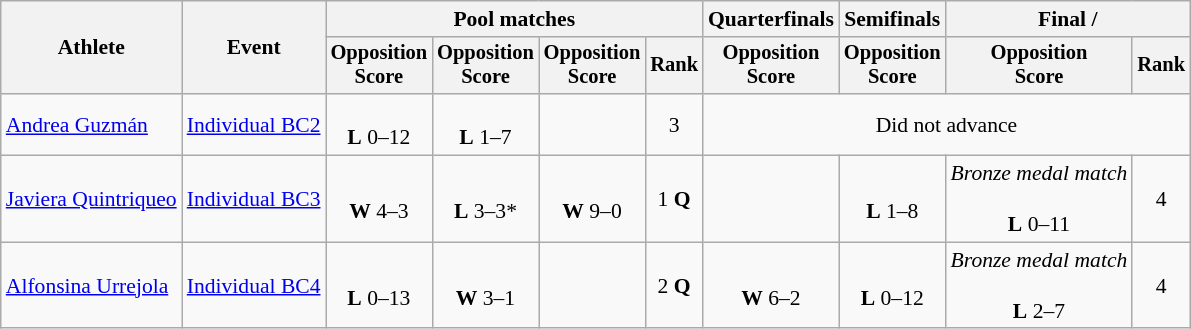<table class=wikitable style="font-size:90%">
<tr>
<th rowspan="2">Athlete</th>
<th rowspan="2">Event</th>
<th colspan="4">Pool matches</th>
<th>Quarterfinals</th>
<th>Semifinals</th>
<th colspan=2>Final / </th>
</tr>
<tr style="font-size:95%">
<th>Opposition<br>Score</th>
<th>Opposition<br>Score</th>
<th>Opposition<br>Score</th>
<th>Rank</th>
<th>Opposition<br>Score</th>
<th>Opposition<br>Score</th>
<th>Opposition<br>Score</th>
<th>Rank</th>
</tr>
<tr align=center>
<td align=left><a href='#'>Andrea Guzmán</a></td>
<td align=left><a href='#'>Individual BC2</a></td>
<td><br><strong>L</strong> 0–12</td>
<td><br><strong>L</strong> 1–7</td>
<td></td>
<td>3</td>
<td colspan=4>Did not advance</td>
</tr>
<tr align=center>
<td align=left><a href='#'>Javiera Quintriqueo</a></td>
<td align=left><a href='#'>Individual BC3</a></td>
<td><br><strong>W</strong> 4–3</td>
<td><br><strong>L</strong> 3–3*</td>
<td><br><strong>W</strong> 9–0</td>
<td>1 <strong>Q</strong></td>
<td></td>
<td><br><strong>L</strong> 1–8</td>
<td><em>Bronze medal match</em><br><br><strong>L</strong> 0–11</td>
<td>4</td>
</tr>
<tr align=center>
<td align=left><a href='#'>Alfonsina Urrejola</a></td>
<td align=left><a href='#'>Individual BC4</a></td>
<td><br><strong>L</strong> 0–13</td>
<td><br><strong>W</strong> 3–1</td>
<td></td>
<td>2 <strong>Q</strong></td>
<td><br><strong>W</strong> 6–2</td>
<td><br><strong>L</strong> 0–12</td>
<td><em>Bronze medal match</em><br><br><strong>L</strong> 2–7</td>
<td>4</td>
</tr>
</table>
